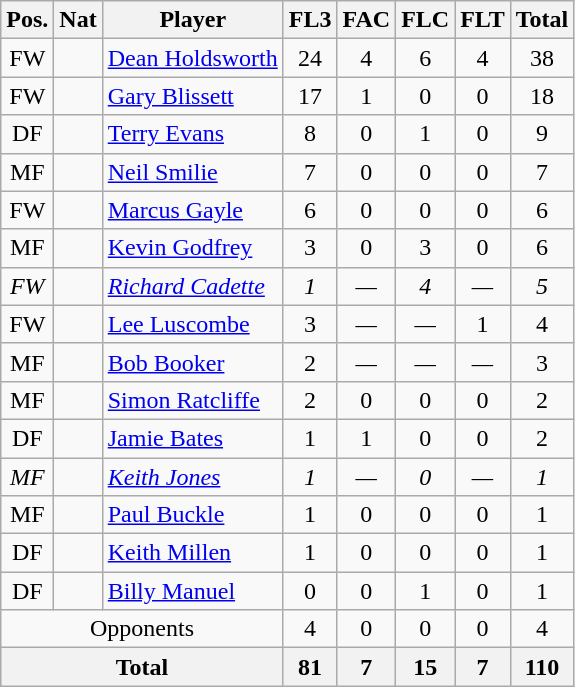<table class="wikitable"  style="text-align:center; border:1px #aaa solid;">
<tr>
<th>Pos.</th>
<th>Nat</th>
<th>Player</th>
<th>FL3</th>
<th>FAC</th>
<th>FLC</th>
<th>FLT</th>
<th>Total</th>
</tr>
<tr>
<td>FW</td>
<td></td>
<td style="text-align:left;"><a href='#'>Dean Holdsworth</a></td>
<td>24</td>
<td>4</td>
<td>6</td>
<td>4</td>
<td>38</td>
</tr>
<tr>
<td>FW</td>
<td></td>
<td style="text-align:left;"><a href='#'>Gary Blissett</a></td>
<td>17</td>
<td>1</td>
<td>0</td>
<td>0</td>
<td>18</td>
</tr>
<tr>
<td>DF</td>
<td></td>
<td style="text-align:left;"><a href='#'>Terry Evans</a></td>
<td>8</td>
<td>0</td>
<td>1</td>
<td>0</td>
<td>9</td>
</tr>
<tr>
<td>MF</td>
<td></td>
<td style="text-align:left;"><a href='#'>Neil Smilie</a></td>
<td>7</td>
<td>0</td>
<td>0</td>
<td>0</td>
<td>7</td>
</tr>
<tr>
<td>FW</td>
<td><em></em></td>
<td style="text-align:left;"><a href='#'>Marcus Gayle</a></td>
<td>6</td>
<td>0</td>
<td>0</td>
<td>0</td>
<td>6</td>
</tr>
<tr>
<td>MF</td>
<td></td>
<td style="text-align:left;"><a href='#'>Kevin Godfrey</a></td>
<td>3</td>
<td>0</td>
<td>3</td>
<td>0</td>
<td>6</td>
</tr>
<tr>
<td><em>FW</em></td>
<td><em></em></td>
<td style="text-align:left;"><em><a href='#'>Richard Cadette</a></em></td>
<td><em>1</em></td>
<td><em>—</em></td>
<td><em>4</em></td>
<td><em>—</em></td>
<td><em>5</em></td>
</tr>
<tr>
<td>FW</td>
<td></td>
<td style="text-align:left;"><a href='#'>Lee Luscombe</a></td>
<td>3</td>
<td><em>—</em></td>
<td><em>—</em></td>
<td>1</td>
<td>4</td>
</tr>
<tr>
<td>MF</td>
<td></td>
<td style="text-align:left;"><a href='#'>Bob Booker</a></td>
<td>2</td>
<td><em>—</em></td>
<td><em>—</em></td>
<td><em>—</em></td>
<td>3</td>
</tr>
<tr>
<td>MF</td>
<td></td>
<td style="text-align:left;"><a href='#'>Simon Ratcliffe</a></td>
<td>2</td>
<td>0</td>
<td>0</td>
<td>0</td>
<td>2</td>
</tr>
<tr>
<td>DF</td>
<td></td>
<td style="text-align:left;"><a href='#'>Jamie Bates</a></td>
<td>1</td>
<td>1</td>
<td>0</td>
<td>0</td>
<td>2</td>
</tr>
<tr>
<td><em>MF</em></td>
<td><em></em></td>
<td style="text-align:left;"><a href='#'><em>Keith Jones</em></a></td>
<td><em>1</em></td>
<td><em>—</em></td>
<td><em>0</em></td>
<td><em>—</em></td>
<td><em>1</em></td>
</tr>
<tr>
<td>MF</td>
<td></td>
<td style="text-align:left;"><a href='#'>Paul Buckle</a></td>
<td>1</td>
<td>0</td>
<td>0</td>
<td>0</td>
<td>1</td>
</tr>
<tr>
<td>DF</td>
<td></td>
<td style="text-align:left;"><a href='#'>Keith Millen</a></td>
<td>1</td>
<td>0</td>
<td>0</td>
<td>0</td>
<td>1</td>
</tr>
<tr>
<td>DF</td>
<td></td>
<td style="text-align:left;"><a href='#'>Billy Manuel</a></td>
<td>0</td>
<td>0</td>
<td>1</td>
<td>0</td>
<td>1</td>
</tr>
<tr>
<td colspan="3">Opponents</td>
<td>4</td>
<td>0</td>
<td>0</td>
<td>0</td>
<td>4</td>
</tr>
<tr>
<th colspan="3">Total</th>
<th>81</th>
<th>7</th>
<th>15</th>
<th>7</th>
<th>110</th>
</tr>
</table>
